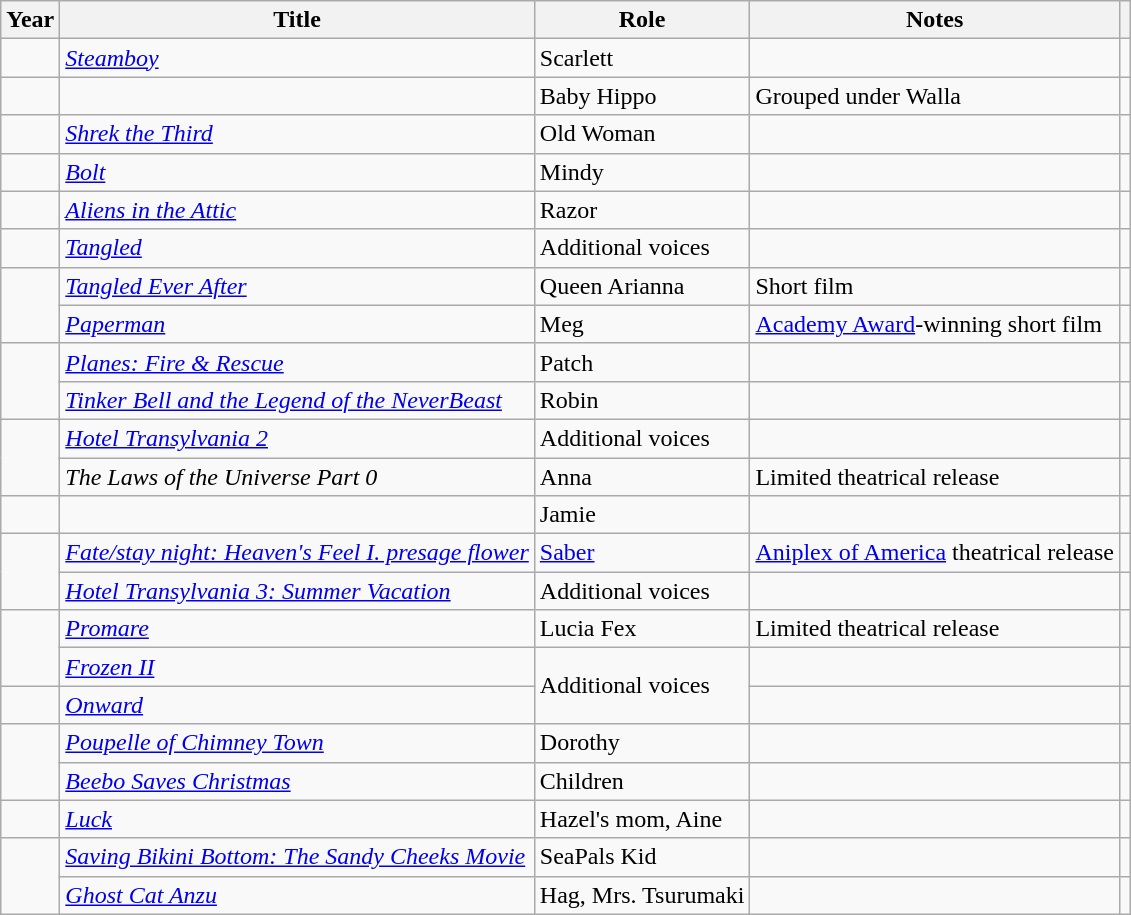<table class="wikitable sortable plainrowheaders">
<tr>
<th>Year</th>
<th>Title</th>
<th>Role</th>
<th class="unsortable">Notes</th>
<th class="unsortable"></th>
</tr>
<tr>
<td></td>
<td><em><a href='#'>Steamboy</a></em></td>
<td>Scarlett</td>
<td> </td>
<td></td>
</tr>
<tr>
<td></td>
<td><em></em></td>
<td>Baby Hippo</td>
<td>Grouped under Walla</td>
<td></td>
</tr>
<tr>
<td></td>
<td><em><a href='#'>Shrek the Third</a></em></td>
<td>Old Woman</td>
<td> </td>
<td></td>
</tr>
<tr>
<td></td>
<td><em><a href='#'>Bolt</a></em></td>
<td>Mindy</td>
<td> </td>
<td></td>
</tr>
<tr>
<td></td>
<td><em><a href='#'>Aliens in the Attic</a></em></td>
<td>Razor</td>
<td> </td>
<td></td>
</tr>
<tr>
<td></td>
<td><em><a href='#'>Tangled</a></em></td>
<td>Additional voices</td>
<td></td>
<td></td>
</tr>
<tr>
<td rowspan="2"></td>
<td><em><a href='#'>Tangled Ever After</a></em></td>
<td>Queen Arianna</td>
<td>Short film</td>
<td></td>
</tr>
<tr>
<td><em><a href='#'>Paperman</a></em></td>
<td>Meg</td>
<td><a href='#'>Academy Award</a>-winning short film</td>
<td></td>
</tr>
<tr>
<td rowspan="2"></td>
<td><em><a href='#'>Planes: Fire & Rescue</a></em></td>
<td>Patch</td>
<td> </td>
<td></td>
</tr>
<tr>
<td><em><a href='#'>Tinker Bell and the Legend of the NeverBeast</a></em></td>
<td>Robin</td>
<td> </td>
<td></td>
</tr>
<tr>
<td rowspan="2"></td>
<td><em><a href='#'>Hotel Transylvania 2</a></em></td>
<td>Additional voices</td>
<td></td>
<td></td>
</tr>
<tr>
<td><em>The Laws of the Universe Part 0</em></td>
<td>Anna</td>
<td>Limited theatrical release</td>
<td></td>
</tr>
<tr>
<td></td>
<td><em></em></td>
<td>Jamie</td>
<td></td>
<td></td>
</tr>
<tr>
<td rowspan="2"></td>
<td><em><a href='#'>Fate/stay night: Heaven's Feel I. presage flower</a></em></td>
<td><a href='#'>Saber</a></td>
<td><a href='#'>Aniplex of America</a> theatrical release</td>
<td></td>
</tr>
<tr>
<td><em><a href='#'>Hotel Transylvania 3: Summer Vacation</a></em></td>
<td>Additional voices</td>
<td></td>
<td></td>
</tr>
<tr>
<td rowspan="2"></td>
<td><em><a href='#'>Promare</a></em></td>
<td>Lucia Fex</td>
<td>Limited theatrical release</td>
<td></td>
</tr>
<tr>
<td><em><a href='#'>Frozen II</a></em></td>
<td rowspan="2">Additional voices</td>
<td></td>
<td></td>
</tr>
<tr>
<td></td>
<td><em><a href='#'>Onward</a></em></td>
<td></td>
<td></td>
</tr>
<tr>
<td rowspan="2"></td>
<td><em><a href='#'>Poupelle of Chimney Town</a></em></td>
<td>Dorothy</td>
<td></td>
<td></td>
</tr>
<tr>
<td><em><a href='#'>Beebo Saves Christmas</a></em></td>
<td>Children</td>
<td></td>
<td></td>
</tr>
<tr>
<td></td>
<td><em><a href='#'>Luck</a></em></td>
<td>Hazel's mom, Aine</td>
<td></td>
<td></td>
</tr>
<tr>
<td rowspan="2"></td>
<td><em><a href='#'>Saving Bikini Bottom: The Sandy Cheeks Movie</a></em></td>
<td>SeaPals Kid</td>
<td></td>
<td></td>
</tr>
<tr>
<td><a href='#'><em>Ghost Cat Anzu</em></a></td>
<td>Hag, Mrs. Tsurumaki</td>
<td></td>
<td></td>
</tr>
</table>
